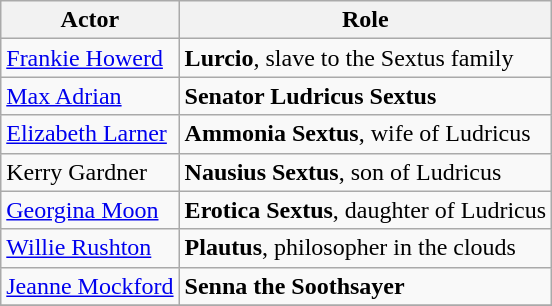<table class="wikitable">
<tr>
<th>Actor</th>
<th>Role</th>
</tr>
<tr>
<td><a href='#'>Frankie Howerd</a></td>
<td><strong>Lurcio</strong>, slave to the Sextus family</td>
</tr>
<tr>
<td><a href='#'>Max Adrian</a></td>
<td><strong>Senator Ludricus Sextus</strong></td>
</tr>
<tr>
<td><a href='#'>Elizabeth Larner</a></td>
<td><strong>Ammonia Sextus</strong>, wife of Ludricus</td>
</tr>
<tr>
<td>Kerry Gardner</td>
<td><strong>Nausius Sextus</strong>, son of Ludricus</td>
</tr>
<tr>
<td><a href='#'>Georgina Moon</a></td>
<td><strong>Erotica Sextus</strong>, daughter of Ludricus</td>
</tr>
<tr>
<td><a href='#'>Willie Rushton</a></td>
<td><strong>Plautus</strong>, philosopher in the clouds</td>
</tr>
<tr>
<td><a href='#'>Jeanne Mockford</a></td>
<td><strong>Senna the Soothsayer</strong></td>
</tr>
<tr>
</tr>
</table>
